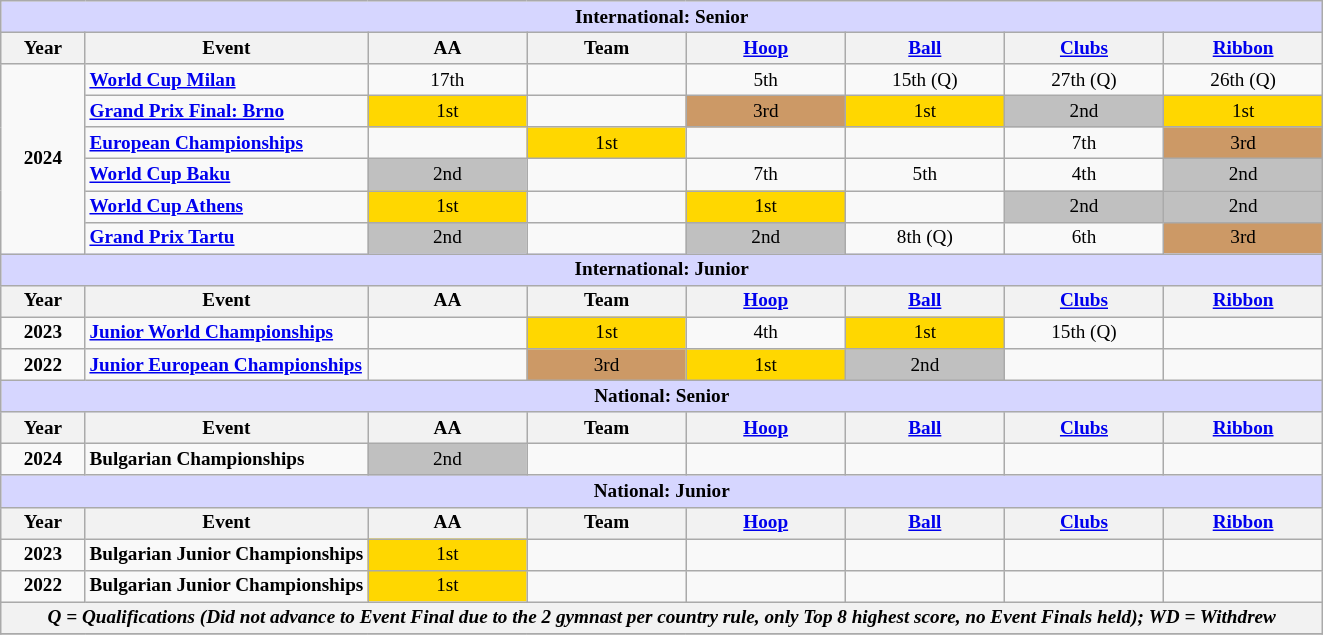<table class="wikitable" style="text-align:center; font-size: 80%;">
<tr>
<th align=center colspan=8  style="background-color: #D6D6FF; "><strong>International: Senior</strong></th>
</tr>
<tr>
<th>Year</th>
<th>Event</th>
<th width=100px>AA</th>
<th width=100px>Team</th>
<th width=100px><a href='#'>Hoop</a></th>
<th width=100px><a href='#'>Ball</a></th>
<th width=100px><a href='#'>Clubs</a></th>
<th width=100px><a href='#'>Ribbon</a></th>
</tr>
<tr>
<td rowspan="6"><strong>2024</strong></td>
<td align=left><strong><a href='#'>World Cup Milan</a></strong></td>
<td>17th</td>
<td></td>
<td>5th</td>
<td>15th (Q)</td>
<td>27th (Q)</td>
<td>26th (Q)</td>
</tr>
<tr>
<td align=left><strong><a href='#'>Grand Prix Final: Brno</a></strong></td>
<td bgcolor=gold>1st</td>
<td></td>
<td bgcolor=CC9966>3rd</td>
<td bgcolor=gold>1st</td>
<td bgcolor="silver">2nd</td>
<td bgcolor=gold>1st</td>
</tr>
<tr>
<td align="left"><strong><a href='#'>European Championships</a></strong></td>
<td></td>
<td bgcolor=gold>1st</td>
<td></td>
<td></td>
<td>7th</td>
<td bgcolor="#CC9966">3rd</td>
</tr>
<tr>
<td align=left><strong><a href='#'>World Cup Baku</a></strong></td>
<td bgcolor="silver">2nd</td>
<td></td>
<td>7th</td>
<td>5th</td>
<td>4th</td>
<td bgcolor="silver">2nd</td>
</tr>
<tr>
<td align=left><strong><a href='#'>World Cup Athens</a></strong></td>
<td bgcolor="gold">1st</td>
<td></td>
<td bgcolor="gold">1st</td>
<td></td>
<td bgcolor="silver">2nd</td>
<td bgcolor="silver">2nd</td>
</tr>
<tr>
<td align=left><strong><a href='#'>Grand Prix Tartu</a></strong></td>
<td bgcolor="silver">2nd</td>
<td></td>
<td bgcolor="silver">2nd</td>
<td>8th (Q)</td>
<td>6th</td>
<td bgcolor=CC9966>3rd</td>
</tr>
<tr>
<th align=center colspan=8  style="background-color: #D6D6FF; "><strong>International: Junior</strong></th>
</tr>
<tr>
<th>Year</th>
<th>Event</th>
<th width=100px>AA</th>
<th width=100px>Team</th>
<th width=100px><a href='#'>Hoop</a></th>
<th width=100px><a href='#'>Ball</a></th>
<th width=100px><a href='#'>Clubs</a></th>
<th width=100px><a href='#'>Ribbon</a></th>
</tr>
<tr>
<td rowspan="1" width=50px><strong>2023</strong></td>
<td align=left><a href='#'><strong>Junior World Championships</strong></a></td>
<td></td>
<td bgcolor="gold">1st</td>
<td>4th</td>
<td bgcolor="gold">1st</td>
<td>15th (Q)</td>
<td></td>
</tr>
<tr>
<td rowspan="1" width=50px><strong>2022</strong></td>
<td align=left><a href='#'><strong>Junior European Championships</strong></a></td>
<td></td>
<td bgcolor=CC9966>3rd</td>
<td bgcolor="gold">1st</td>
<td bgcolor="silver">2nd</td>
<td></td>
<td></td>
</tr>
<tr>
<th colspan="8" align="center" style="background-color: #D6D6FF; "><strong>National: Senior</strong></th>
</tr>
<tr>
<th>Year</th>
<th>Event</th>
<th>AA</th>
<th>Team</th>
<th><a href='#'>Hoop</a></th>
<th><a href='#'>Ball</a></th>
<th><a href='#'>Clubs</a></th>
<th><a href='#'>Ribbon</a></th>
</tr>
<tr>
<td><strong>2024</strong></td>
<td align=left><strong>Bulgarian Championships</strong></td>
<td bgcolor="silver">2nd</td>
<td></td>
<td></td>
<td></td>
<td></td>
<td></td>
</tr>
<tr>
<th colspan="8" align="center" style="background-color: #D6D6FF; "><strong>National: Junior</strong></th>
</tr>
<tr>
<th>Year</th>
<th>Event</th>
<th>AA</th>
<th>Team</th>
<th><a href='#'>Hoop</a></th>
<th><a href='#'>Ball</a></th>
<th><a href='#'>Clubs</a></th>
<th><a href='#'>Ribbon</a></th>
</tr>
<tr>
<td><strong>2023</strong></td>
<td align=left><strong>Bulgarian Junior Championships</strong></td>
<td bgcolor="gold">1st</td>
<td></td>
<td></td>
<td></td>
<td></td>
<td></td>
</tr>
<tr>
<td><strong>2022</strong></td>
<td align=left><strong>Bulgarian Junior Championships</strong></td>
<td bgcolor="gold">1st</td>
<td></td>
<td></td>
<td></td>
<td></td>
<td></td>
</tr>
<tr>
<th colspan="8" align="center"><em>Q = Qualifications (Did not advance to Event Final due to the 2 gymnast per country rule, only Top 8 highest score, no Event Finals held);</em> <em>WD = Withdrew</em></th>
</tr>
<tr>
</tr>
</table>
